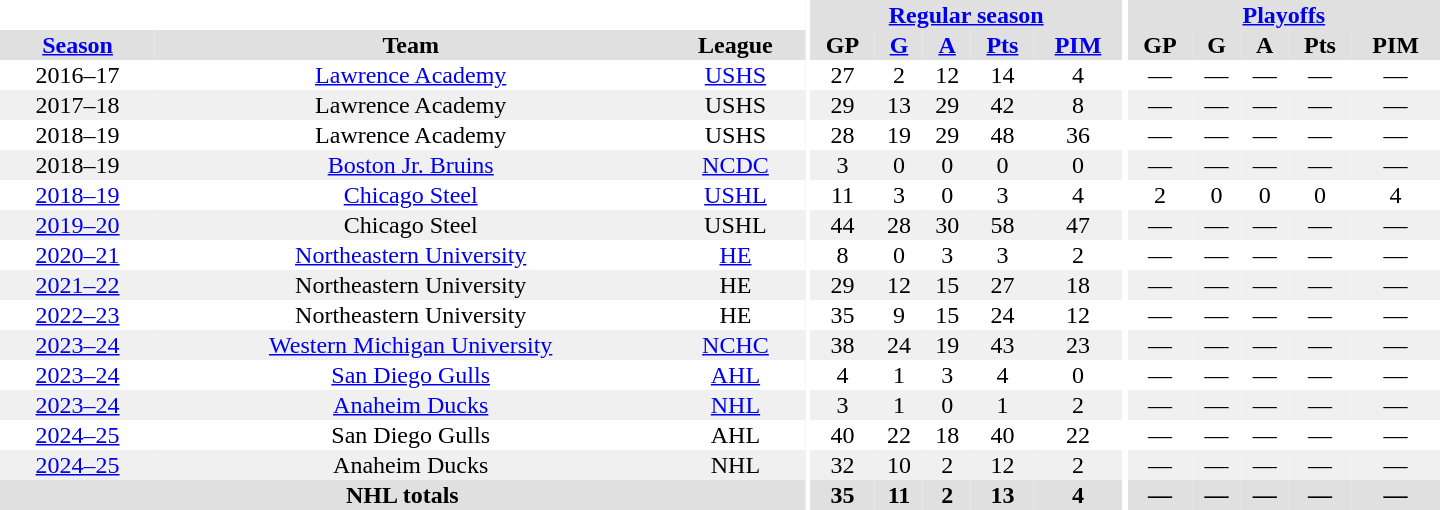<table border="0" cellpadding="1" cellspacing="0" style="text-align:center; width:60em">
<tr bgcolor="#e0e0e0">
<th colspan="3" bgcolor="#ffffff"></th>
<th rowspan="92" bgcolor="#ffffff"></th>
<th colspan="5"><a href='#'>Regular season</a></th>
<th rowspan="92" bgcolor="#ffffff"></th>
<th colspan="5"><a href='#'>Playoffs</a></th>
</tr>
<tr bgcolor="#e0e0e0">
<th><a href='#'>Season</a></th>
<th>Team</th>
<th>League</th>
<th>GP</th>
<th><a href='#'>G</a></th>
<th><a href='#'>A</a></th>
<th><a href='#'>Pts</a></th>
<th><a href='#'>PIM</a></th>
<th>GP</th>
<th>G</th>
<th>A</th>
<th>Pts</th>
<th>PIM</th>
</tr>
<tr>
<td>2016–17</td>
<td><a href='#'>Lawrence Academy</a></td>
<td><a href='#'>USHS</a></td>
<td>27</td>
<td>2</td>
<td>12</td>
<td>14</td>
<td>4</td>
<td>—</td>
<td>—</td>
<td>—</td>
<td>—</td>
<td>—</td>
</tr>
<tr bgcolor="#f0f0f0">
<td>2017–18</td>
<td>Lawrence Academy</td>
<td>USHS</td>
<td>29</td>
<td>13</td>
<td>29</td>
<td>42</td>
<td>8</td>
<td>—</td>
<td>—</td>
<td>—</td>
<td>—</td>
<td>—</td>
</tr>
<tr>
</tr>
<tr>
<td>2018–19</td>
<td>Lawrence Academy</td>
<td>USHS</td>
<td>28</td>
<td>19</td>
<td>29</td>
<td>48</td>
<td>36</td>
<td>—</td>
<td>—</td>
<td>—</td>
<td>—</td>
<td>—</td>
</tr>
<tr bgcolor="#f0f0f0">
<td>2018–19</td>
<td><a href='#'>Boston Jr. Bruins</a></td>
<td><a href='#'>NCDC</a></td>
<td>3</td>
<td>0</td>
<td>0</td>
<td>0</td>
<td>0</td>
<td>—</td>
<td>—</td>
<td>—</td>
<td>—</td>
<td>—</td>
</tr>
<tr>
<td><a href='#'>2018–19</a></td>
<td><a href='#'>Chicago Steel</a></td>
<td><a href='#'>USHL</a></td>
<td>11</td>
<td>3</td>
<td>0</td>
<td>3</td>
<td>4</td>
<td>2</td>
<td>0</td>
<td>0</td>
<td>0</td>
<td>4</td>
</tr>
<tr bgcolor="#f0f0f0">
<td><a href='#'>2019–20</a></td>
<td>Chicago Steel</td>
<td>USHL</td>
<td>44</td>
<td>28</td>
<td>30</td>
<td>58</td>
<td>47</td>
<td>—</td>
<td>—</td>
<td>—</td>
<td>—</td>
<td>—</td>
</tr>
<tr>
<td><a href='#'>2020–21</a></td>
<td><a href='#'>Northeastern University</a></td>
<td><a href='#'>HE</a></td>
<td>8</td>
<td>0</td>
<td>3</td>
<td>3</td>
<td>2</td>
<td>—</td>
<td>—</td>
<td>—</td>
<td>—</td>
<td>—</td>
</tr>
<tr bgcolor="#f0f0f0">
<td><a href='#'>2021–22</a></td>
<td>Northeastern University</td>
<td>HE</td>
<td>29</td>
<td>12</td>
<td>15</td>
<td>27</td>
<td>18</td>
<td>—</td>
<td>—</td>
<td>—</td>
<td>—</td>
<td>—</td>
</tr>
<tr>
<td><a href='#'>2022–23</a></td>
<td>Northeastern University</td>
<td>HE</td>
<td>35</td>
<td>9</td>
<td>15</td>
<td>24</td>
<td>12</td>
<td>—</td>
<td>—</td>
<td>—</td>
<td>—</td>
<td>—</td>
</tr>
<tr bgcolor="#f0f0f0">
<td><a href='#'>2023–24</a></td>
<td><a href='#'>Western Michigan University</a></td>
<td><a href='#'>NCHC</a></td>
<td>38</td>
<td>24</td>
<td>19</td>
<td>43</td>
<td>23</td>
<td>—</td>
<td>—</td>
<td>—</td>
<td>—</td>
<td>—</td>
</tr>
<tr>
<td><a href='#'>2023–24</a></td>
<td><a href='#'>San Diego Gulls</a></td>
<td><a href='#'>AHL</a></td>
<td>4</td>
<td>1</td>
<td>3</td>
<td>4</td>
<td>0</td>
<td>—</td>
<td>—</td>
<td>—</td>
<td>—</td>
<td>—</td>
</tr>
<tr bgcolor="#f0f0f0">
<td><a href='#'>2023–24</a></td>
<td><a href='#'>Anaheim Ducks</a></td>
<td><a href='#'>NHL</a></td>
<td>3</td>
<td>1</td>
<td>0</td>
<td>1</td>
<td>2</td>
<td>—</td>
<td>—</td>
<td>—</td>
<td>—</td>
<td>—</td>
</tr>
<tr>
<td><a href='#'>2024–25</a></td>
<td>San Diego Gulls</td>
<td>AHL</td>
<td>40</td>
<td>22</td>
<td>18</td>
<td>40</td>
<td>22</td>
<td>—</td>
<td>—</td>
<td>—</td>
<td>—</td>
<td>—</td>
</tr>
<tr bgcolor="#f0f0f0">
<td><a href='#'>2024–25</a></td>
<td>Anaheim Ducks</td>
<td>NHL</td>
<td>32</td>
<td>10</td>
<td>2</td>
<td>12</td>
<td>2</td>
<td>—</td>
<td>—</td>
<td>—</td>
<td>—</td>
<td>—</td>
</tr>
<tr bgcolor="#e0e0e0">
<th colspan="3">NHL totals</th>
<th>35</th>
<th>11</th>
<th>2</th>
<th>13</th>
<th>4</th>
<th>—</th>
<th>—</th>
<th>—</th>
<th>—</th>
<th>—</th>
</tr>
</table>
